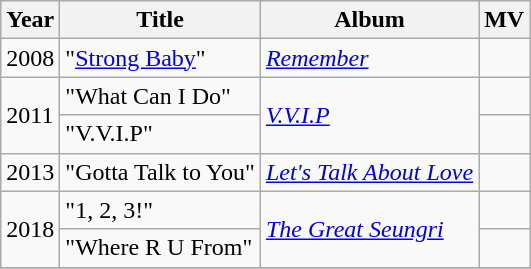<table class="wikitable plainrowheaders">
<tr>
<th>Year</th>
<th>Title</th>
<th>Album</th>
<th>MV</th>
</tr>
<tr>
<td>2008</td>
<td>"<a href='#'>Strong Baby</a>"</td>
<td><em><a href='#'>Remember</a></em></td>
<td></td>
</tr>
<tr>
<td rowspan="2">2011</td>
<td>"What Can I Do"</td>
<td rowspan="2"><em><a href='#'>V.V.I.P</a></em></td>
<td></td>
</tr>
<tr>
<td>"V.V.I.P"</td>
<td></td>
</tr>
<tr>
<td>2013</td>
<td>"Gotta Talk to You"</td>
<td><em><a href='#'>Let's Talk About Love</a></em></td>
<td></td>
</tr>
<tr>
<td rowspan="2">2018</td>
<td>"1, 2, 3!"</td>
<td rowspan="2"><em><a href='#'>The Great Seungri</a></em></td>
<td></td>
</tr>
<tr>
<td "Where R U From">"Where R U From"</td>
<td></td>
</tr>
<tr>
</tr>
</table>
